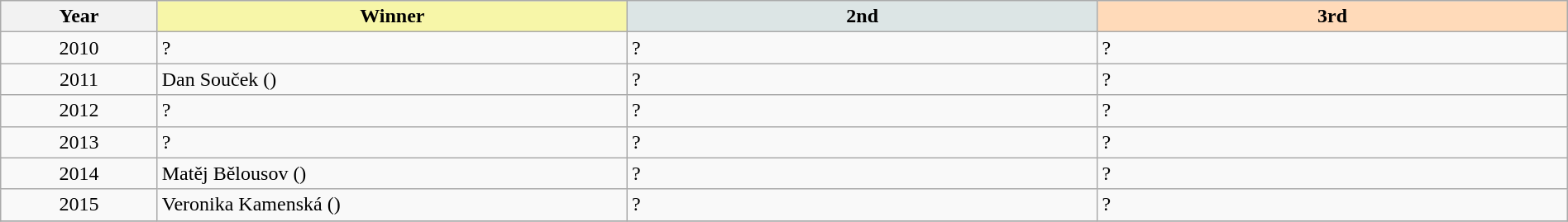<table class="wikitable" width=100%>
<tr>
<th width=10%>Year</th>
<th style="background-color: #F7F6A8;" width=30%>Winner</th>
<th style="background-color: #DCE5E5;" width=30%>2nd</th>
<th style="background-color: #FFDAB9;" width=30%>3rd</th>
</tr>
<tr>
<td align=center>2010</td>
<td>?</td>
<td>?</td>
<td>?</td>
</tr>
<tr>
<td align=center>2011</td>
<td>Dan Souček ()</td>
<td>?</td>
<td>?</td>
</tr>
<tr>
<td align=center>2012</td>
<td>?</td>
<td>?</td>
<td>?</td>
</tr>
<tr>
<td align=center>2013</td>
<td>?</td>
<td>?</td>
<td>?</td>
</tr>
<tr>
<td align=center>2014</td>
<td>Matěj Bělousov ()</td>
<td>?</td>
<td>?</td>
</tr>
<tr>
<td align=center>2015</td>
<td>Veronika Kamenská ()</td>
<td>?</td>
<td>?</td>
</tr>
<tr>
</tr>
</table>
